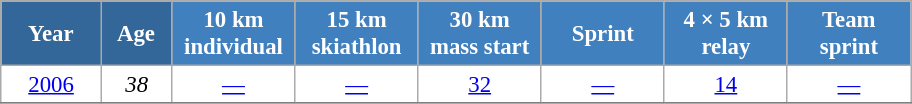<table class="wikitable" style="font-size:95%; text-align:center; border:grey solid 1px; border-collapse:collapse; background:#ffffff;">
<tr>
<th style="background-color:#369; color:white; width:60px;"> Year </th>
<th style="background-color:#369; color:white; width:40px;"> Age </th>
<th style="background-color:#4180be; color:white; width:75px;"> 10 km <br> individual </th>
<th style="background-color:#4180be; color:white; width:75px;"> 15 km <br> skiathlon </th>
<th style="background-color:#4180be; color:white; width:75px;"> 30 km <br> mass start </th>
<th style="background-color:#4180be; color:white; width:75px;"> Sprint </th>
<th style="background-color:#4180be; color:white; width:75px;"> 4 × 5 km <br> relay </th>
<th style="background-color:#4180be; color:white; width:75px;"> Team <br> sprint </th>
</tr>
<tr>
<td><a href='#'>2006</a></td>
<td><em>38</em></td>
<td><a href='#'>—</a></td>
<td><a href='#'>—</a></td>
<td><a href='#'>32</a></td>
<td><a href='#'>—</a></td>
<td><a href='#'>14</a></td>
<td><a href='#'>—</a></td>
</tr>
<tr>
</tr>
</table>
